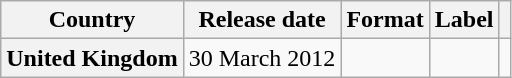<table class="wikitable plainrowheaders">
<tr>
<th scope="col">Country</th>
<th scope="col">Release date</th>
<th scope="col">Format</th>
<th scope="col">Label</th>
<th scope="col"></th>
</tr>
<tr>
<th scope="row">United Kingdom</th>
<td>30 March 2012</td>
<td></td>
<td></td>
<td></td>
</tr>
</table>
